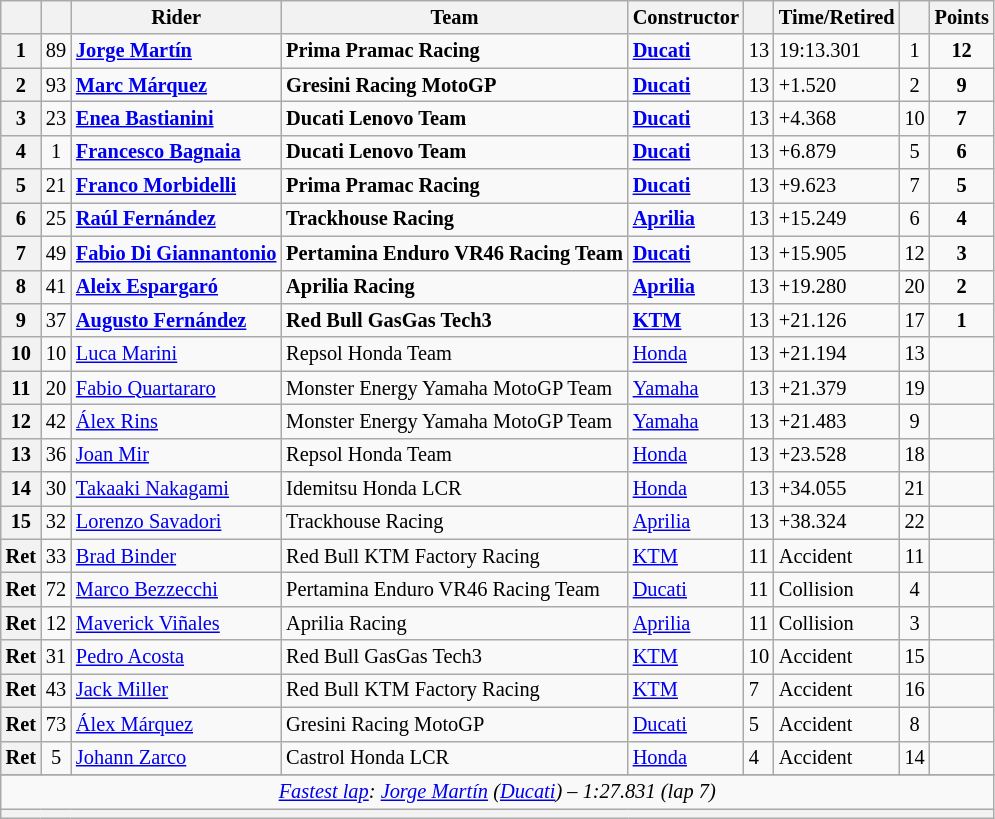<table class="wikitable sortable" style="font-size: 85%;">
<tr>
<th scope="col"></th>
<th scope="col"></th>
<th scope="col">Rider</th>
<th scope="col">Team</th>
<th scope="col">Constructor</th>
<th class="unsortable" scope="col"></th>
<th class="unsortable" scope="col">Time/Retired</th>
<th scope="col"></th>
<th scope="col">Points</th>
</tr>
<tr>
<th scope="row">1</th>
<td align="center">89</td>
<td data-sort-value="martin"> <strong><a href='#'>Jorge Martín</a></strong></td>
<td><strong>Prima Pramac Racing</strong></td>
<td><strong><a href='#'>Ducati</a></strong></td>
<td>13</td>
<td>19:13.301</td>
<td align="center">1</td>
<td align="center"><strong>12</strong></td>
</tr>
<tr>
<th scope="row">2</th>
<td align="center">93</td>
<td data-sort-value="marquezm"> <strong><a href='#'>Marc Márquez</a></strong></td>
<td><strong>Gresini Racing MotoGP</strong></td>
<td><strong><a href='#'>Ducati</a></strong></td>
<td>13</td>
<td>+1.520</td>
<td align="center">2</td>
<td align="center"><strong>9</strong></td>
</tr>
<tr>
<th scope="row">3</th>
<td align="center">23</td>
<td data-sort-value="bastianini"> <strong><a href='#'>Enea Bastianini</a></strong></td>
<td><strong>Ducati Lenovo Team</strong></td>
<td><strong><a href='#'>Ducati</a></strong></td>
<td>13</td>
<td>+4.368</td>
<td align="center">10</td>
<td align="center"><strong>7</strong></td>
</tr>
<tr>
<th scope="row">4</th>
<td align="center">1</td>
<td data-sort-value="bagnaia"> <strong><a href='#'>Francesco Bagnaia</a></strong></td>
<td><strong>Ducati Lenovo Team</strong></td>
<td><strong><a href='#'>Ducati</a></strong></td>
<td>13</td>
<td>+6.879</td>
<td align="center">5</td>
<td align="center"><strong>6</strong></td>
</tr>
<tr>
<th scope="row">5</th>
<td align="center">21</td>
<td data-sort-value="morbidelli"><strong> <a href='#'>Franco Morbidelli</a></strong></td>
<td><strong>Prima Pramac Racing</strong></td>
<td><strong><a href='#'>Ducati</a></strong></td>
<td>13</td>
<td>+9.623</td>
<td align="center">7</td>
<td align="center"><strong>5</strong></td>
</tr>
<tr>
<th scope="row">6</th>
<td align="center">25</td>
<td data-sort-value="fernandezr"> <strong><a href='#'>Raúl Fernández</a></strong></td>
<td><strong>Trackhouse Racing</strong></td>
<td><strong><a href='#'>Aprilia</a></strong></td>
<td>13</td>
<td>+15.249</td>
<td align="center">6</td>
<td align="center"><strong>4</strong></td>
</tr>
<tr>
<th scope="row">7</th>
<td align="center">49</td>
<td data-sort-value="digi"><strong> <a href='#'>Fabio Di Giannantonio</a></strong></td>
<td><strong>Pertamina Enduro VR46 Racing Team</strong></td>
<td><strong><a href='#'>Ducati</a></strong></td>
<td>13</td>
<td>+15.905</td>
<td align="center">12</td>
<td align="center"><strong>3</strong></td>
</tr>
<tr>
<th scope="row">8</th>
<td align="center">41</td>
<td data-sort-value="EspargaroA"> <strong><a href='#'>Aleix Espargaró</a></strong></td>
<td><strong>Aprilia Racing</strong></td>
<td><strong><a href='#'>Aprilia</a></strong></td>
<td>13</td>
<td>+19.280</td>
<td align="center">20</td>
<td align="center"><strong>2</strong></td>
</tr>
<tr>
<th scope="row">9</th>
<td align="center">37</td>
<td data-sort-value="FernandezA"> <strong><a href='#'>Augusto Fernández</a></strong></td>
<td><strong>Red Bull GasGas Tech3</strong></td>
<td><strong><a href='#'>KTM</a></strong></td>
<td>13</td>
<td>+21.126</td>
<td align="center">17</td>
<td align="center"><strong>1</strong></td>
</tr>
<tr>
<th scope="row">10</th>
<td align="center">10</td>
<td data-sort-value="marini"> <a href='#'>Luca Marini</a></td>
<td>Repsol Honda Team</td>
<td><a href='#'>Honda</a></td>
<td>13</td>
<td>+21.194</td>
<td align="center">13</td>
<td align="center"></td>
</tr>
<tr>
<th scope="row">11</th>
<td align="center">20</td>
<td data-sort-value="Quartararo"> <a href='#'>Fabio Quartararo</a></td>
<td>Monster Energy Yamaha MotoGP Team</td>
<td><a href='#'>Yamaha</a></td>
<td>13</td>
<td>+21.379</td>
<td align="center">19</td>
<td align="center"></td>
</tr>
<tr>
<th scope="row">12</th>
<td align="center">42</td>
<td data-sort-value="rins"> <a href='#'>Álex Rins</a></td>
<td>Monster Energy Yamaha MotoGP Team</td>
<td><a href='#'>Yamaha</a></td>
<td>13</td>
<td>+21.483</td>
<td align="center">9</td>
<td align="center"></td>
</tr>
<tr>
<th scope="row">13</th>
<td align="center">36</td>
<td data-sort-value="mir"> <a href='#'>Joan Mir</a></td>
<td>Repsol Honda Team</td>
<td><a href='#'>Honda</a></td>
<td>13</td>
<td>+23.528</td>
<td align="center">18</td>
<td align="center"></td>
</tr>
<tr>
<th scope="row">14</th>
<td align="center">30</td>
<td data-sort-value="Nakagami"> <a href='#'>Takaaki Nakagami</a></td>
<td>Idemitsu Honda LCR</td>
<td><a href='#'>Honda</a></td>
<td>13</td>
<td>+34.055</td>
<td align="center">21</td>
<td align="center"></td>
</tr>
<tr>
<th scope="row">15</th>
<td align="center">32</td>
<td data-sort-value="Savadori"> <a href='#'>Lorenzo Savadori</a></td>
<td>Trackhouse Racing</td>
<td><a href='#'>Aprilia</a></td>
<td>13</td>
<td>+38.324</td>
<td align="center">22</td>
<td align="center"></td>
</tr>
<tr>
<th scope="row">Ret</th>
<td align="center">33</td>
<td data-sort-value="Binder"> <a href='#'>Brad Binder</a></td>
<td>Red Bull KTM Factory Racing</td>
<td><a href='#'>KTM</a></td>
<td>11</td>
<td>Accident</td>
<td align="center">11</td>
<td align="center"></td>
</tr>
<tr>
<th scope="row">Ret</th>
<td align="center">72</td>
<td data-sort-value="Bezzecchi"> <a href='#'>Marco Bezzecchi</a></td>
<td>Pertamina Enduro VR46 Racing Team</td>
<td><a href='#'>Ducati</a></td>
<td>11</td>
<td>Collision</td>
<td align="center">4</td>
<td align="center"></td>
</tr>
<tr>
<th scope="row">Ret</th>
<td align="center">12</td>
<td data-sort-value="Vinales"> <a href='#'>Maverick Viñales</a></td>
<td>Aprilia Racing</td>
<td><a href='#'>Aprilia</a></td>
<td>11</td>
<td>Collision</td>
<td align="center">3</td>
<td align="center"></td>
</tr>
<tr>
<th scope="row">Ret</th>
<td align="center">31</td>
<td data-sort-value="Acosta"> <a href='#'>Pedro Acosta</a></td>
<td>Red Bull GasGas Tech3</td>
<td><a href='#'>KTM</a></td>
<td>10</td>
<td>Accident</td>
<td align="center">15</td>
<td align="center"></td>
</tr>
<tr>
<th scope="row">Ret</th>
<td align="center">43</td>
<td data-sort-value="miller"> <a href='#'>Jack Miller</a></td>
<td>Red Bull KTM Factory Racing</td>
<td><a href='#'>KTM</a></td>
<td>7</td>
<td>Accident</td>
<td align="center">16</td>
<td align="center"></td>
</tr>
<tr>
<th scope="row">Ret</th>
<td align="center">73</td>
<td data-sort-value="marqueza"> <a href='#'>Álex Márquez</a></td>
<td>Gresini Racing MotoGP</td>
<td><a href='#'>Ducati</a></td>
<td>5</td>
<td>Accident</td>
<td align="center">8</td>
<td align="center"></td>
</tr>
<tr>
<th scope="row">Ret</th>
<td align="center">5</td>
<td data-sort-value="zarco"> <a href='#'>Johann Zarco</a></td>
<td>Castrol Honda LCR</td>
<td><a href='#'>Honda</a></td>
<td>4</td>
<td>Accident</td>
<td align="center">14</td>
<td align="center"></td>
</tr>
<tr>
</tr>
<tr class="sortbottom">
<td colspan="9" style="text-align:center"><em><a href='#'>Fastest lap</a>:  <a href='#'>Jorge Martín</a> (<a href='#'>Ducati</a>) – 1:27.831 (lap 7)</em></td>
</tr>
<tr class="sortbottom">
<th colspan="9"></th>
</tr>
</table>
